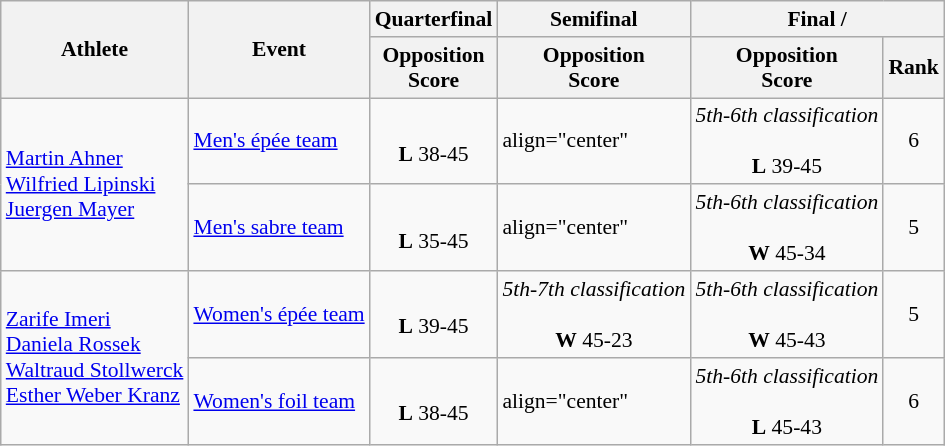<table class=wikitable style="font-size:90%">
<tr>
<th rowspan="2">Athlete</th>
<th rowspan="2">Event</th>
<th>Quarterfinal</th>
<th>Semifinal</th>
<th colspan="2">Final / </th>
</tr>
<tr>
<th>Opposition<br>Score</th>
<th>Opposition<br>Score</th>
<th>Opposition<br>Score</th>
<th>Rank</th>
</tr>
<tr>
<td rowspan="2"><a href='#'>Martin Ahner</a><br> <a href='#'>Wilfried Lipinski</a><br> <a href='#'>Juergen Mayer</a></td>
<td><a href='#'>Men's épée team</a></td>
<td align="center"><br><strong>L</strong> 38-45</td>
<td>align="center" </td>
<td align="center"><em>5th-6th classification</em><br> <br><strong>L</strong> 39-45</td>
<td align="center">6</td>
</tr>
<tr>
<td><a href='#'>Men's sabre team</a></td>
<td align="center"><br><strong>L</strong> 35-45</td>
<td>align="center" </td>
<td align="center"><em>5th-6th classification</em><br> <br><strong>W</strong> 45-34</td>
<td align="center">5</td>
</tr>
<tr>
<td rowspan="2"><a href='#'>Zarife Imeri</a><br> <a href='#'>Daniela Rossek</a><br> <a href='#'>Waltraud Stollwerck</a><br> <a href='#'>Esther Weber Kranz</a></td>
<td><a href='#'>Women's épée team</a></td>
<td align="center"><br><strong>L</strong> 39-45</td>
<td align="center"><em>5th-7th classification</em><br> <br><strong>W</strong> 45-23</td>
<td align="center"><em>5th-6th classification</em><br> <br><strong>W</strong> 45-43</td>
<td align="center">5</td>
</tr>
<tr>
<td><a href='#'>Women's foil team</a></td>
<td align="center"><br><strong>L</strong> 38-45</td>
<td>align="center" </td>
<td align="center"><em>5th-6th classification</em><br> <br><strong>L</strong> 45-43</td>
<td align="center">6</td>
</tr>
</table>
